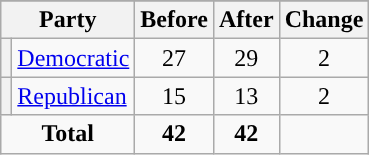<table class="wikitable" style="text-align:center;">
<tr>
</tr>
<tr>
<th colspan=2>Party</th>
<th>Before</th>
<th>After</th>
<th>Change</th>
</tr>
<tr>
<th style="background-color:"></th>
<td style="text-align:left;"><a href='#'>Democratic</a></td>
<td>27</td>
<td>29</td>
<td> 2</td>
</tr>
<tr>
<th style="background-color:"></th>
<td style="text-align:left;"><a href='#'>Republican</a></td>
<td>15</td>
<td>13</td>
<td> 2</td>
</tr>
<tr>
<td colspan=2><strong>Total</strong></td>
<td><strong>42</strong></td>
<td><strong>42</strong></td>
<td></td>
</tr>
</table>
